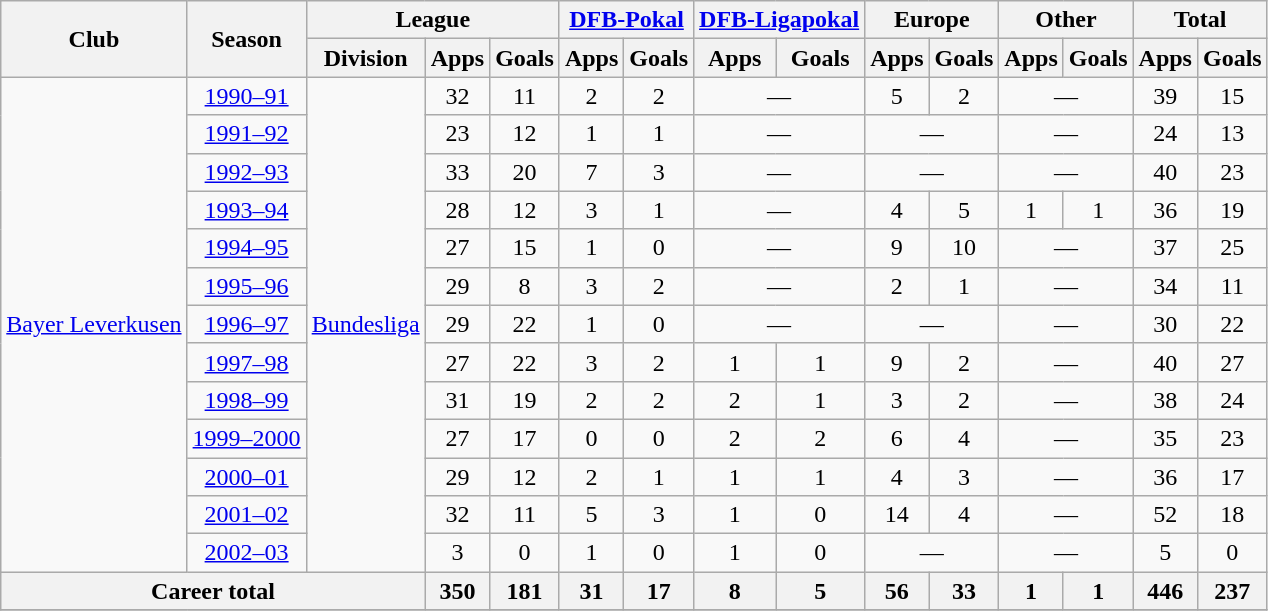<table class="wikitable" style="text-align: center">
<tr>
<th rowspan="2">Club</th>
<th rowspan="2">Season</th>
<th colspan="3">League</th>
<th colspan="2"><a href='#'>DFB-Pokal</a></th>
<th colspan="2"><a href='#'>DFB-Ligapokal</a></th>
<th colspan="2">Europe</th>
<th colspan="2">Other</th>
<th colspan="2">Total</th>
</tr>
<tr>
<th>Division</th>
<th>Apps</th>
<th>Goals</th>
<th>Apps</th>
<th>Goals</th>
<th>Apps</th>
<th>Goals</th>
<th>Apps</th>
<th>Goals</th>
<th>Apps</th>
<th>Goals</th>
<th>Apps</th>
<th>Goals</th>
</tr>
<tr>
<td rowspan="13"><a href='#'>Bayer Leverkusen</a></td>
<td><a href='#'>1990–91</a></td>
<td rowspan="13"><a href='#'>Bundesliga</a></td>
<td>32</td>
<td>11</td>
<td>2</td>
<td>2</td>
<td colspan="2">—</td>
<td>5</td>
<td>2</td>
<td colspan="2">—</td>
<td>39</td>
<td>15</td>
</tr>
<tr>
<td><a href='#'>1991–92</a></td>
<td>23</td>
<td>12</td>
<td>1</td>
<td>1</td>
<td colspan="2">—</td>
<td colspan="2">—</td>
<td colspan="2">—</td>
<td>24</td>
<td>13</td>
</tr>
<tr>
<td><a href='#'>1992–93</a></td>
<td>33</td>
<td>20</td>
<td>7</td>
<td>3</td>
<td colspan="2">—</td>
<td colspan="2">—</td>
<td colspan="2">—</td>
<td>40</td>
<td>23</td>
</tr>
<tr>
<td><a href='#'>1993–94</a></td>
<td>28</td>
<td>12</td>
<td>3</td>
<td>1</td>
<td colspan="2">—</td>
<td>4</td>
<td>5</td>
<td>1</td>
<td>1</td>
<td>36</td>
<td>19</td>
</tr>
<tr>
<td><a href='#'>1994–95</a></td>
<td>27</td>
<td>15</td>
<td>1</td>
<td>0</td>
<td colspan="2">—</td>
<td>9</td>
<td>10</td>
<td colspan="2">—</td>
<td>37</td>
<td>25</td>
</tr>
<tr>
<td><a href='#'>1995–96</a></td>
<td>29</td>
<td>8</td>
<td>3</td>
<td>2</td>
<td colspan="2">—</td>
<td>2</td>
<td>1</td>
<td colspan="2">—</td>
<td>34</td>
<td>11</td>
</tr>
<tr>
<td><a href='#'>1996–97</a></td>
<td>29</td>
<td>22</td>
<td>1</td>
<td>0</td>
<td colspan="2">—</td>
<td colspan="2">—</td>
<td colspan="2">—</td>
<td>30</td>
<td>22</td>
</tr>
<tr>
<td><a href='#'>1997–98</a></td>
<td>27</td>
<td>22</td>
<td>3</td>
<td>2</td>
<td>1</td>
<td>1</td>
<td>9</td>
<td>2</td>
<td colspan="2">—</td>
<td>40</td>
<td>27</td>
</tr>
<tr>
<td><a href='#'>1998–99</a></td>
<td>31</td>
<td>19</td>
<td>2</td>
<td>2</td>
<td>2</td>
<td>1</td>
<td>3</td>
<td>2</td>
<td colspan="2">—</td>
<td>38</td>
<td>24</td>
</tr>
<tr>
<td><a href='#'>1999–2000</a></td>
<td>27</td>
<td>17</td>
<td>0</td>
<td>0</td>
<td>2</td>
<td>2</td>
<td>6</td>
<td>4</td>
<td colspan="2">—</td>
<td>35</td>
<td>23</td>
</tr>
<tr>
<td><a href='#'>2000–01</a></td>
<td>29</td>
<td>12</td>
<td>2</td>
<td>1</td>
<td>1</td>
<td>1</td>
<td>4</td>
<td>3</td>
<td colspan="2">—</td>
<td>36</td>
<td>17</td>
</tr>
<tr>
<td><a href='#'>2001–02</a></td>
<td>32</td>
<td>11</td>
<td>5</td>
<td>3</td>
<td>1</td>
<td>0</td>
<td>14</td>
<td>4</td>
<td colspan="2">—</td>
<td>52</td>
<td>18</td>
</tr>
<tr>
<td><a href='#'>2002–03</a></td>
<td>3</td>
<td>0</td>
<td>1</td>
<td>0</td>
<td>1</td>
<td>0</td>
<td colspan="2">—</td>
<td colspan="2">—</td>
<td>5</td>
<td>0</td>
</tr>
<tr>
<th colspan="3">Career total</th>
<th>350</th>
<th>181</th>
<th>31</th>
<th>17</th>
<th>8</th>
<th>5</th>
<th>56</th>
<th>33</th>
<th>1</th>
<th>1</th>
<th>446</th>
<th>237</th>
</tr>
<tr>
</tr>
</table>
